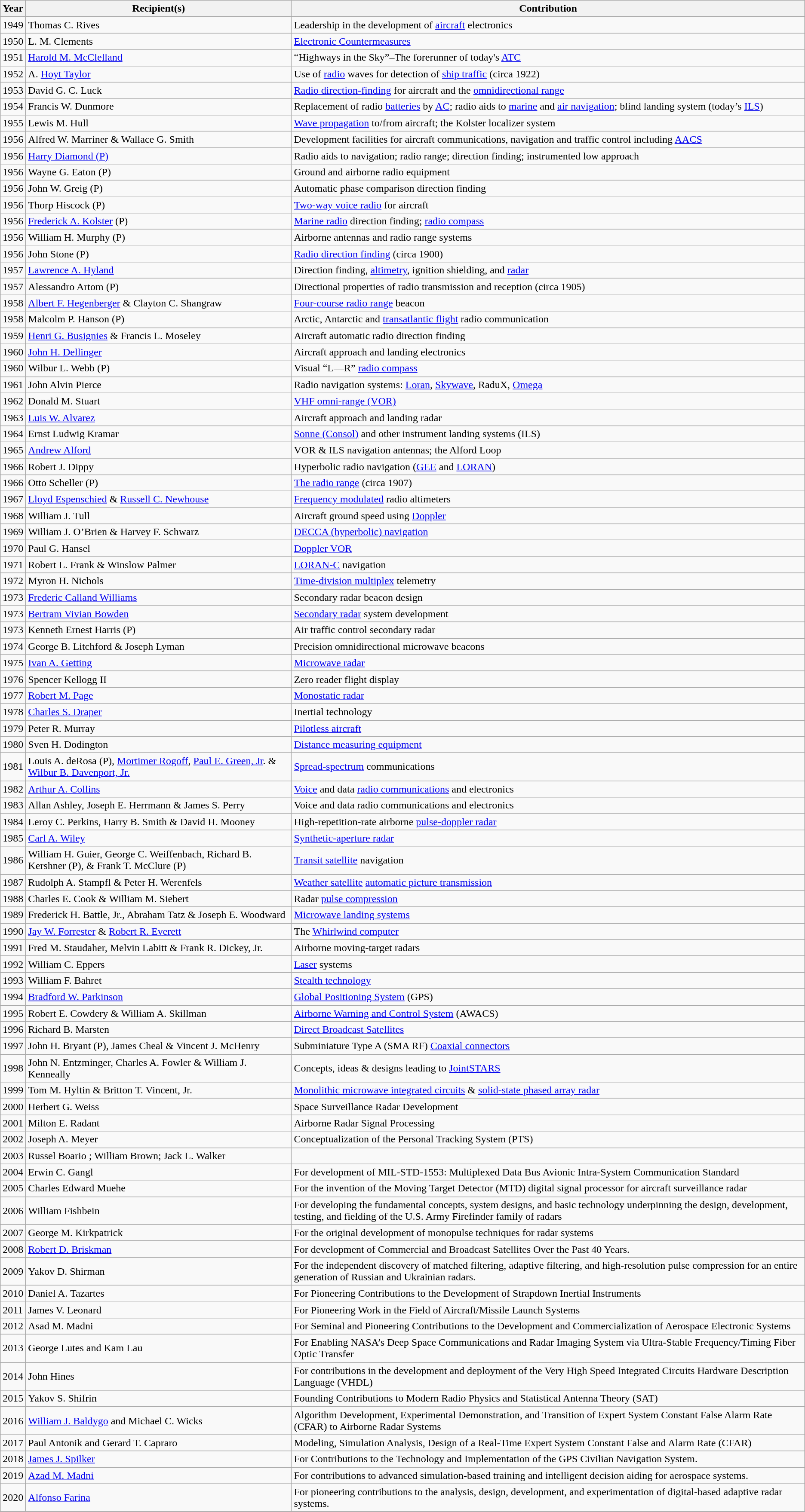<table class="wikitable">
<tr>
<th>Year</th>
<th>Recipient(s)</th>
<th>Contribution</th>
</tr>
<tr>
<td>1949</td>
<td>Thomas C. Rives</td>
<td>Leadership in the development of <a href='#'>aircraft</a> electronics</td>
</tr>
<tr>
<td>1950</td>
<td>L. M. Clements</td>
<td><a href='#'>Electronic Countermeasures</a></td>
</tr>
<tr>
<td>1951</td>
<td><a href='#'>Harold M. McClelland</a></td>
<td>“Highways in the Sky”–The forerunner of today's <a href='#'>ATC</a></td>
</tr>
<tr>
<td>1952</td>
<td>A. <a href='#'>Hoyt Taylor</a></td>
<td>Use of <a href='#'>radio</a> waves for detection of <a href='#'>ship traffic</a> (circa 1922)</td>
</tr>
<tr>
<td>1953</td>
<td>David G. C. Luck</td>
<td><a href='#'>Radio direction-finding</a> for aircraft and the <a href='#'>omnidirectional range</a></td>
</tr>
<tr>
<td>1954</td>
<td>Francis W. Dunmore</td>
<td>Replacement of radio <a href='#'>batteries</a> by <a href='#'>AC</a>; radio aids to <a href='#'>marine</a> and <a href='#'>air navigation</a>; blind landing system (today’s <a href='#'>ILS</a>)</td>
</tr>
<tr>
<td>1955</td>
<td>Lewis M. Hull</td>
<td><a href='#'>Wave propagation</a> to/from aircraft; the Kolster localizer system</td>
</tr>
<tr>
<td>1956</td>
<td>Alfred W. Marriner & Wallace G. Smith</td>
<td>Development facilities for aircraft communications, navigation and traffic control including <a href='#'>AACS</a></td>
</tr>
<tr>
<td>1956</td>
<td><a href='#'>Harry Diamond (P)</a></td>
<td>Radio aids to navigation; radio range; direction finding; instrumented low approach</td>
</tr>
<tr>
<td>1956</td>
<td>Wayne G. Eaton (P)</td>
<td>Ground and airborne radio equipment</td>
</tr>
<tr>
<td>1956</td>
<td>John W. Greig (P)</td>
<td>Automatic phase comparison direction finding</td>
</tr>
<tr>
<td>1956</td>
<td>Thorp Hiscock (P)</td>
<td><a href='#'>Two-way voice radio</a> for aircraft</td>
</tr>
<tr>
<td>1956</td>
<td><a href='#'>Frederick A. Kolster</a> (P)</td>
<td><a href='#'>Marine radio</a> direction finding; <a href='#'>radio compass</a></td>
</tr>
<tr>
<td>1956</td>
<td>William H. Murphy (P)</td>
<td>Airborne antennas and radio range systems</td>
</tr>
<tr>
<td>1956</td>
<td>John Stone (P)</td>
<td><a href='#'>Radio direction finding</a> (circa 1900)</td>
</tr>
<tr>
<td>1957</td>
<td><a href='#'>Lawrence A. Hyland</a></td>
<td>Direction finding, <a href='#'>altimetry</a>, ignition shielding, and <a href='#'>radar</a></td>
</tr>
<tr>
<td>1957</td>
<td>Alessandro Artom (P)</td>
<td>Directional properties of radio transmission and reception (circa 1905)</td>
</tr>
<tr>
<td>1958</td>
<td><a href='#'>Albert F. Hegenberger</a> & Clayton C. Shangraw</td>
<td><a href='#'>Four-course radio range</a> beacon</td>
</tr>
<tr>
<td>1958</td>
<td>Malcolm P. Hanson (P)</td>
<td>Arctic, Antarctic and <a href='#'>transatlantic flight</a> radio communication</td>
</tr>
<tr>
<td>1959</td>
<td><a href='#'>Henri G. Busignies</a> & Francis L. Moseley</td>
<td>Aircraft automatic radio direction finding</td>
</tr>
<tr>
<td>1960</td>
<td><a href='#'>John H. Dellinger</a></td>
<td>Aircraft approach and landing electronics</td>
</tr>
<tr>
<td>1960</td>
<td>Wilbur L. Webb (P)</td>
<td>Visual “L—R” <a href='#'>radio compass</a></td>
</tr>
<tr>
<td>1961</td>
<td>John Alvin Pierce</td>
<td>Radio navigation systems: <a href='#'>Loran</a>, <a href='#'>Skywave</a>, RaduX, <a href='#'>Omega</a></td>
</tr>
<tr>
<td>1962</td>
<td>Donald M. Stuart</td>
<td><a href='#'>VHF omni-range (VOR)</a></td>
</tr>
<tr>
<td>1963</td>
<td><a href='#'>Luis W. Alvarez</a></td>
<td>Aircraft approach and landing radar</td>
</tr>
<tr>
<td>1964</td>
<td>Ernst Ludwig Kramar</td>
<td><a href='#'>Sonne (Consol)</a> and other instrument landing systems (ILS)</td>
</tr>
<tr>
<td>1965</td>
<td><a href='#'>Andrew Alford</a></td>
<td>VOR & ILS navigation antennas; the Alford Loop</td>
</tr>
<tr>
<td>1966</td>
<td>Robert J. Dippy</td>
<td>Hyperbolic radio navigation (<a href='#'>GEE</a> and <a href='#'>LORAN</a>)</td>
</tr>
<tr>
<td>1966</td>
<td>Otto Scheller (P)</td>
<td><a href='#'>The radio range</a> (circa 1907)</td>
</tr>
<tr>
<td>1967</td>
<td><a href='#'>Lloyd Espenschied</a> & <a href='#'>Russell C. Newhouse</a></td>
<td><a href='#'>Frequency modulated</a> radio altimeters</td>
</tr>
<tr>
<td>1968</td>
<td>William J. Tull</td>
<td>Aircraft ground speed using <a href='#'>Doppler</a></td>
</tr>
<tr>
<td>1969</td>
<td>William J. O’Brien & Harvey F. Schwarz</td>
<td><a href='#'>DECCA (hyperbolic) navigation</a></td>
</tr>
<tr>
<td>1970</td>
<td>Paul G. Hansel</td>
<td><a href='#'>Doppler VOR</a></td>
</tr>
<tr>
<td>1971</td>
<td>Robert L. Frank & Winslow Palmer</td>
<td><a href='#'>LORAN-C</a> navigation</td>
</tr>
<tr>
<td>1972</td>
<td>Myron H. Nichols</td>
<td><a href='#'>Time-division multiplex</a> telemetry</td>
</tr>
<tr>
<td>1973</td>
<td><a href='#'>Frederic Calland Williams</a></td>
<td>Secondary radar beacon design</td>
</tr>
<tr>
<td>1973</td>
<td><a href='#'>Bertram Vivian Bowden</a></td>
<td><a href='#'>Secondary radar</a> system development</td>
</tr>
<tr>
<td>1973</td>
<td>Kenneth Ernest Harris (P)</td>
<td>Air traffic control secondary radar</td>
</tr>
<tr>
<td>1974</td>
<td>George B. Litchford & Joseph Lyman</td>
<td>Precision omnidirectional microwave beacons</td>
</tr>
<tr>
<td>1975</td>
<td><a href='#'>Ivan A. Getting</a></td>
<td><a href='#'>Microwave radar</a></td>
</tr>
<tr>
<td>1976</td>
<td>Spencer Kellogg II</td>
<td>Zero reader flight display</td>
</tr>
<tr>
<td>1977</td>
<td><a href='#'>Robert M. Page</a></td>
<td><a href='#'>Monostatic radar</a></td>
</tr>
<tr>
<td>1978</td>
<td><a href='#'>Charles S. Draper</a></td>
<td>Inertial technology</td>
</tr>
<tr>
<td>1979</td>
<td>Peter R. Murray</td>
<td><a href='#'>Pilotless aircraft</a></td>
</tr>
<tr>
<td>1980</td>
<td>Sven H. Dodington</td>
<td><a href='#'>Distance measuring equipment</a></td>
</tr>
<tr>
<td>1981</td>
<td>Louis A. deRosa (P), <a href='#'>Mortimer Rogoff</a>, <a href='#'>Paul E. Green, Jr</a>. & <a href='#'>Wilbur B. Davenport, Jr.</a></td>
<td><a href='#'>Spread-spectrum</a> communications</td>
</tr>
<tr>
<td>1982</td>
<td><a href='#'>Arthur A. Collins</a></td>
<td><a href='#'>Voice</a> and data <a href='#'>radio communications</a> and electronics</td>
</tr>
<tr>
<td>1983</td>
<td>Allan Ashley, Joseph E. Herrmann & James S. Perry</td>
<td>Voice and data radio communications and electronics</td>
</tr>
<tr>
<td>1984</td>
<td>Leroy C. Perkins, Harry B. Smith & David H. Mooney</td>
<td>High-repetition-rate airborne <a href='#'>pulse-doppler radar</a></td>
</tr>
<tr>
<td>1985</td>
<td><a href='#'>Carl A. Wiley</a></td>
<td><a href='#'>Synthetic-aperture radar</a></td>
</tr>
<tr>
<td>1986</td>
<td>William H. Guier, George C. Weiffenbach, Richard B. Kershner (P), & Frank T. McClure (P)</td>
<td><a href='#'>Transit satellite</a> navigation</td>
</tr>
<tr>
<td>1987</td>
<td>Rudolph A. Stampfl & Peter H. Werenfels</td>
<td><a href='#'>Weather satellite</a> <a href='#'>automatic picture transmission</a></td>
</tr>
<tr>
<td>1988</td>
<td>Charles E. Cook & William M. Siebert</td>
<td>Radar <a href='#'>pulse compression</a></td>
</tr>
<tr>
<td>1989</td>
<td>Frederick H. Battle, Jr., Abraham Tatz & Joseph E. Woodward</td>
<td><a href='#'>Microwave landing systems</a></td>
</tr>
<tr>
<td>1990</td>
<td><a href='#'>Jay W. Forrester</a> & <a href='#'>Robert R. Everett</a></td>
<td>The <a href='#'>Whirlwind computer</a></td>
</tr>
<tr>
<td>1991</td>
<td>Fred M. Staudaher, Melvin Labitt & Frank R. Dickey, Jr.</td>
<td>Airborne moving-target radars</td>
</tr>
<tr>
<td>1992</td>
<td>William C. Eppers</td>
<td><a href='#'>Laser</a> systems</td>
</tr>
<tr>
<td>1993</td>
<td>William F. Bahret</td>
<td><a href='#'>Stealth technology</a></td>
</tr>
<tr>
<td>1994</td>
<td><a href='#'>Bradford W. Parkinson</a></td>
<td><a href='#'>Global Positioning System</a> (GPS)</td>
</tr>
<tr>
<td>1995</td>
<td>Robert E. Cowdery & William A. Skillman</td>
<td><a href='#'>Airborne Warning and Control System</a> (AWACS)</td>
</tr>
<tr>
<td>1996</td>
<td>Richard B. Marsten</td>
<td><a href='#'>Direct Broadcast Satellites</a></td>
</tr>
<tr>
<td>1997</td>
<td>John H. Bryant (P), James Cheal & Vincent J. McHenry</td>
<td>Subminiature Type A (SMA RF) <a href='#'>Coaxial connectors</a></td>
</tr>
<tr>
<td>1998</td>
<td>John N. Entzminger, Charles A. Fowler & William J. Kenneally</td>
<td>Concepts, ideas & designs leading to <a href='#'>JointSTARS</a></td>
</tr>
<tr>
<td>1999</td>
<td>Tom M. Hyltin & Britton T. Vincent, Jr.</td>
<td><a href='#'>Monolithic microwave integrated circuits</a> & <a href='#'>solid-state phased array radar</a></td>
</tr>
<tr>
<td>2000</td>
<td>Herbert G. Weiss</td>
<td>Space Surveillance Radar Development</td>
</tr>
<tr>
<td>2001</td>
<td>Milton E. Radant</td>
<td>Airborne Radar Signal Processing</td>
</tr>
<tr>
<td>2002</td>
<td>Joseph A. Meyer</td>
<td>Conceptualization of the Personal Tracking System (PTS)</td>
</tr>
<tr>
<td>2003</td>
<td>Russel Boario ; William Brown; Jack L. Walker</td>
<td></td>
</tr>
<tr>
<td>2004</td>
<td>Erwin C. Gangl</td>
<td>For development of MIL-STD-1553: Multiplexed Data Bus Avionic Intra-System Communication Standard</td>
</tr>
<tr>
<td>2005</td>
<td>Charles Edward Muehe</td>
<td>For the invention of the Moving Target Detector (MTD) digital signal processor for aircraft surveillance radar</td>
</tr>
<tr>
<td>2006</td>
<td>William Fishbein</td>
<td>For developing the fundamental concepts, system designs, and basic technology underpinning the design, development, testing, and fielding of the U.S. Army Firefinder family of radars</td>
</tr>
<tr>
<td>2007</td>
<td>George M. Kirkpatrick</td>
<td>For the original development of monopulse techniques for radar systems</td>
</tr>
<tr>
<td>2008</td>
<td><a href='#'>Robert D. Briskman</a></td>
<td>For development of Commercial and Broadcast Satellites Over the Past 40 Years.</td>
</tr>
<tr>
<td>2009</td>
<td>Yakov D. Shirman</td>
<td>For the independent discovery of matched filtering, adaptive filtering, and high-resolution pulse compression for an entire generation of Russian and Ukrainian radars.</td>
</tr>
<tr>
<td>2010</td>
<td>Daniel A. Tazartes</td>
<td>For Pioneering Contributions to the Development of Strapdown Inertial Instruments</td>
</tr>
<tr>
<td>2011</td>
<td>James V. Leonard</td>
<td>For Pioneering Work in the Field of Aircraft/Missile Launch Systems</td>
</tr>
<tr>
<td>2012</td>
<td>Asad M. Madni</td>
<td>For Seminal and Pioneering Contributions to the Development and Commercialization of Aerospace Electronic Systems</td>
</tr>
<tr>
<td>2013</td>
<td>George Lutes and Kam Lau</td>
<td>For Enabling NASA’s Deep Space Communications and Radar Imaging System via Ultra-Stable Frequency/Timing Fiber Optic Transfer</td>
</tr>
<tr>
<td>2014</td>
<td>John Hines</td>
<td>For contributions in the development and deployment of the Very High Speed Integrated Circuits Hardware Description Language (VHDL)</td>
</tr>
<tr>
<td>2015</td>
<td>Yakov S. Shifrin</td>
<td>Founding Contributions to Modern Radio Physics and Statistical Antenna Theory (SAT)</td>
</tr>
<tr>
<td>2016</td>
<td><a href='#'>William J. Baldygo</a> and Michael C. Wicks</td>
<td>Algorithm Development, Experimental Demonstration, and Transition of Expert System Constant False Alarm Rate (CFAR) to Airborne Radar Systems</td>
</tr>
<tr>
<td>2017</td>
<td>Paul Antonik and Gerard T. Capraro</td>
<td>Modeling, Simulation Analysis, Design of a Real-Time Expert System Constant False and Alarm Rate (CFAR)</td>
</tr>
<tr>
<td>2018</td>
<td><a href='#'>James J. Spilker</a></td>
<td>For Contributions to the Technology and Implementation of the GPS Civilian Navigation System.</td>
</tr>
<tr>
<td>2019</td>
<td><a href='#'>Azad M. Madni</a></td>
<td>For contributions to advanced simulation-based training and intelligent decision aiding for aerospace systems.</td>
</tr>
<tr>
<td>2020</td>
<td><a href='#'>Alfonso Farina</a></td>
<td>For pioneering contributions to the analysis, design, development, and experimentation of digital-based adaptive radar systems.</td>
</tr>
<tr>
</tr>
</table>
